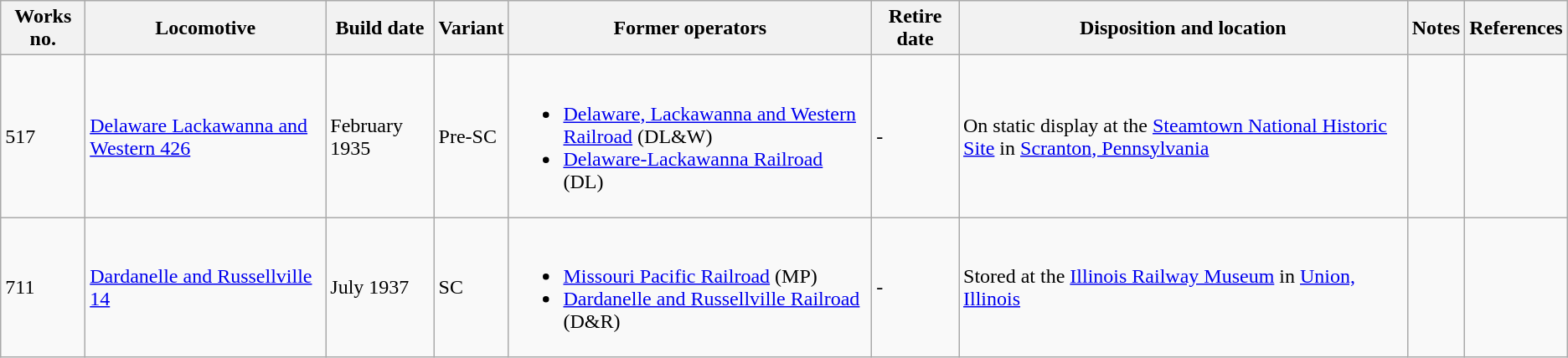<table class="wikitable">
<tr>
<th>Works no.</th>
<th>Locomotive</th>
<th>Build date</th>
<th>Variant</th>
<th>Former operators</th>
<th>Retire date</th>
<th>Disposition and location</th>
<th>Notes</th>
<th>References</th>
</tr>
<tr>
<td>517</td>
<td><a href='#'>Delaware Lackawanna and Western 426</a></td>
<td>February 1935</td>
<td>Pre-SC</td>
<td><br><ul><li><a href='#'>Delaware, Lackawanna and Western Railroad</a> (DL&W)</li><li><a href='#'>Delaware-Lackawanna Railroad</a> (DL)</li></ul></td>
<td>-</td>
<td>On static display at the <a href='#'>Steamtown National Historic Site</a> in <a href='#'>Scranton, Pennsylvania</a></td>
<td></td>
<td></td>
</tr>
<tr>
<td>711</td>
<td><a href='#'>Dardanelle and Russellville 14</a></td>
<td>July 1937</td>
<td>SC</td>
<td><br><ul><li><a href='#'>Missouri Pacific Railroad</a> (MP)</li><li><a href='#'>Dardanelle and Russellville Railroad</a> (D&R)</li></ul></td>
<td>-</td>
<td>Stored at the <a href='#'>Illinois Railway Museum</a> in <a href='#'>Union, Illinois</a></td>
<td></td>
<td></td>
</tr>
</table>
